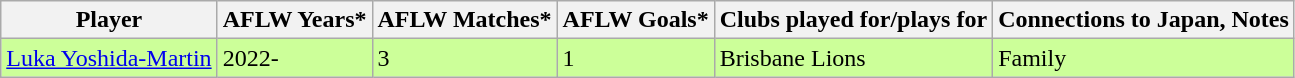<table class="wikitable sortable">
<tr>
<th>Player</th>
<th>AFLW Years*</th>
<th>AFLW Matches*</th>
<th>AFLW Goals*</th>
<th>Clubs played for/plays for</th>
<th>Connections to Japan, Notes</th>
</tr>
<tr bgcolor="#CCFF99">
<td><a href='#'>Luka Yoshida-Martin</a></td>
<td>2022-</td>
<td>3</td>
<td>1</td>
<td>Brisbane Lions</td>
<td>Family</td>
</tr>
</table>
